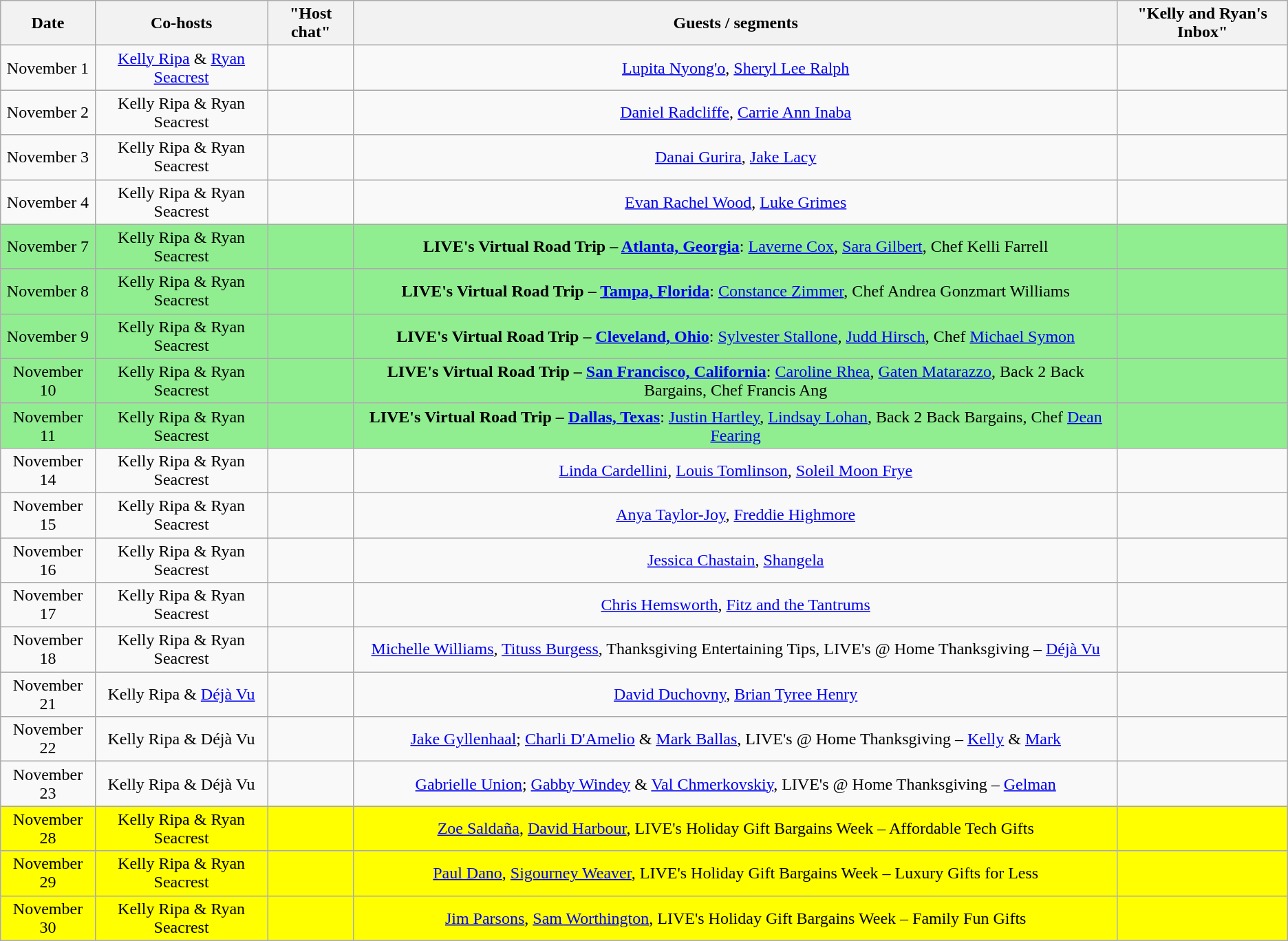<table class="wikitable sortable" style="text-align:center;">
<tr>
<th>Date</th>
<th>Co-hosts</th>
<th>"Host chat"</th>
<th>Guests / segments</th>
<th>"Kelly and Ryan's Inbox"</th>
</tr>
<tr>
<td>November 1</td>
<td><a href='#'>Kelly Ripa</a> & <a href='#'>Ryan Seacrest</a></td>
<td></td>
<td><a href='#'>Lupita Nyong'o</a>, <a href='#'>Sheryl Lee Ralph</a></td>
<td></td>
</tr>
<tr>
<td>November 2</td>
<td>Kelly Ripa & Ryan Seacrest</td>
<td></td>
<td><a href='#'>Daniel Radcliffe</a>, <a href='#'>Carrie Ann Inaba</a></td>
<td></td>
</tr>
<tr>
<td>November 3</td>
<td>Kelly Ripa & Ryan Seacrest</td>
<td></td>
<td><a href='#'>Danai Gurira</a>, <a href='#'>Jake Lacy</a></td>
<td></td>
</tr>
<tr>
<td>November 4</td>
<td>Kelly Ripa & Ryan Seacrest</td>
<td></td>
<td><a href='#'>Evan Rachel Wood</a>, <a href='#'>Luke Grimes</a></td>
<td></td>
</tr>
<tr style="background:lightgreen;">
<td>November 7</td>
<td>Kelly Ripa & Ryan Seacrest</td>
<td></td>
<td><strong>LIVE's Virtual Road Trip – <a href='#'>Atlanta, Georgia</a></strong>: <a href='#'>Laverne Cox</a>, <a href='#'>Sara Gilbert</a>, Chef Kelli Farrell</td>
<td></td>
</tr>
<tr style="background:lightgreen;">
<td>November 8</td>
<td>Kelly Ripa & Ryan Seacrest</td>
<td></td>
<td><strong>LIVE's Virtual Road Trip – <a href='#'>Tampa, Florida</a></strong>: <a href='#'>Constance Zimmer</a>, Chef Andrea Gonzmart Williams</td>
<td></td>
</tr>
<tr style="background:lightgreen;">
<td>November 9</td>
<td>Kelly Ripa & Ryan Seacrest</td>
<td></td>
<td><strong>LIVE's Virtual Road Trip – <a href='#'>Cleveland, Ohio</a></strong>: <a href='#'>Sylvester Stallone</a>, <a href='#'>Judd Hirsch</a>, Chef <a href='#'>Michael Symon</a></td>
<td></td>
</tr>
<tr style="background:lightgreen;">
<td>November 10</td>
<td>Kelly Ripa & Ryan Seacrest</td>
<td></td>
<td><strong>LIVE's Virtual Road Trip – <a href='#'>San Francisco, California</a></strong>: <a href='#'>Caroline Rhea</a>, <a href='#'>Gaten Matarazzo</a>, Back 2 Back Bargains, Chef Francis Ang</td>
<td></td>
</tr>
<tr style="background:lightgreen;">
<td>November 11</td>
<td>Kelly Ripa & Ryan Seacrest</td>
<td></td>
<td><strong>LIVE's Virtual Road Trip – <a href='#'>Dallas, Texas</a></strong>: <a href='#'>Justin Hartley</a>, <a href='#'>Lindsay Lohan</a>, Back 2 Back Bargains, Chef <a href='#'>Dean Fearing</a></td>
<td></td>
</tr>
<tr>
<td>November 14</td>
<td>Kelly Ripa & Ryan Seacrest</td>
<td></td>
<td><a href='#'>Linda Cardellini</a>, <a href='#'>Louis Tomlinson</a>, <a href='#'>Soleil Moon Frye</a></td>
<td></td>
</tr>
<tr>
<td>November 15</td>
<td>Kelly Ripa & Ryan Seacrest</td>
<td></td>
<td><a href='#'>Anya Taylor-Joy</a>, <a href='#'>Freddie Highmore</a></td>
<td></td>
</tr>
<tr>
<td>November 16</td>
<td>Kelly Ripa & Ryan Seacrest</td>
<td></td>
<td><a href='#'>Jessica Chastain</a>, <a href='#'>Shangela</a></td>
<td></td>
</tr>
<tr>
<td>November 17</td>
<td>Kelly Ripa & Ryan Seacrest</td>
<td></td>
<td><a href='#'>Chris Hemsworth</a>, <a href='#'>Fitz and the Tantrums</a></td>
<td></td>
</tr>
<tr>
<td>November 18</td>
<td>Kelly Ripa & Ryan Seacrest</td>
<td></td>
<td><a href='#'>Michelle Williams</a>, <a href='#'>Tituss Burgess</a>, Thanksgiving Entertaining Tips, LIVE's @ Home Thanksgiving – <a href='#'>Déjà Vu</a></td>
<td></td>
</tr>
<tr>
<td>November 21</td>
<td>Kelly Ripa & <a href='#'>Déjà Vu</a></td>
<td></td>
<td><a href='#'>David Duchovny</a>, <a href='#'>Brian Tyree Henry</a></td>
<td></td>
</tr>
<tr>
<td>November 22</td>
<td>Kelly Ripa & Déjà Vu</td>
<td></td>
<td><a href='#'>Jake Gyllenhaal</a>; <a href='#'>Charli D'Amelio</a> & <a href='#'>Mark Ballas</a>, LIVE's @ Home Thanksgiving – <a href='#'>Kelly</a> & <a href='#'>Mark</a></td>
<td></td>
</tr>
<tr>
<td>November 23</td>
<td>Kelly Ripa & Déjà Vu</td>
<td></td>
<td><a href='#'>Gabrielle Union</a>; <a href='#'>Gabby Windey</a> & <a href='#'>Val Chmerkovskiy</a>, LIVE's @ Home Thanksgiving – <a href='#'>Gelman</a></td>
<td></td>
</tr>
<tr style="background:yellow;">
<td>November 28</td>
<td>Kelly Ripa & Ryan Seacrest</td>
<td></td>
<td><a href='#'>Zoe Saldaña</a>, <a href='#'>David Harbour</a>, LIVE's Holiday Gift Bargains Week – Affordable Tech Gifts</td>
<td></td>
</tr>
<tr style="background:yellow;">
<td>November 29</td>
<td>Kelly Ripa & Ryan Seacrest</td>
<td></td>
<td><a href='#'>Paul Dano</a>, <a href='#'>Sigourney Weaver</a>, LIVE's Holiday Gift Bargains Week – Luxury Gifts for Less</td>
<td></td>
</tr>
<tr style="background:yellow;">
<td>November 30</td>
<td>Kelly Ripa & Ryan Seacrest</td>
<td></td>
<td><a href='#'>Jim Parsons</a>, <a href='#'>Sam Worthington</a>, LIVE's Holiday Gift Bargains Week – Family Fun Gifts</td>
<td></td>
</tr>
</table>
